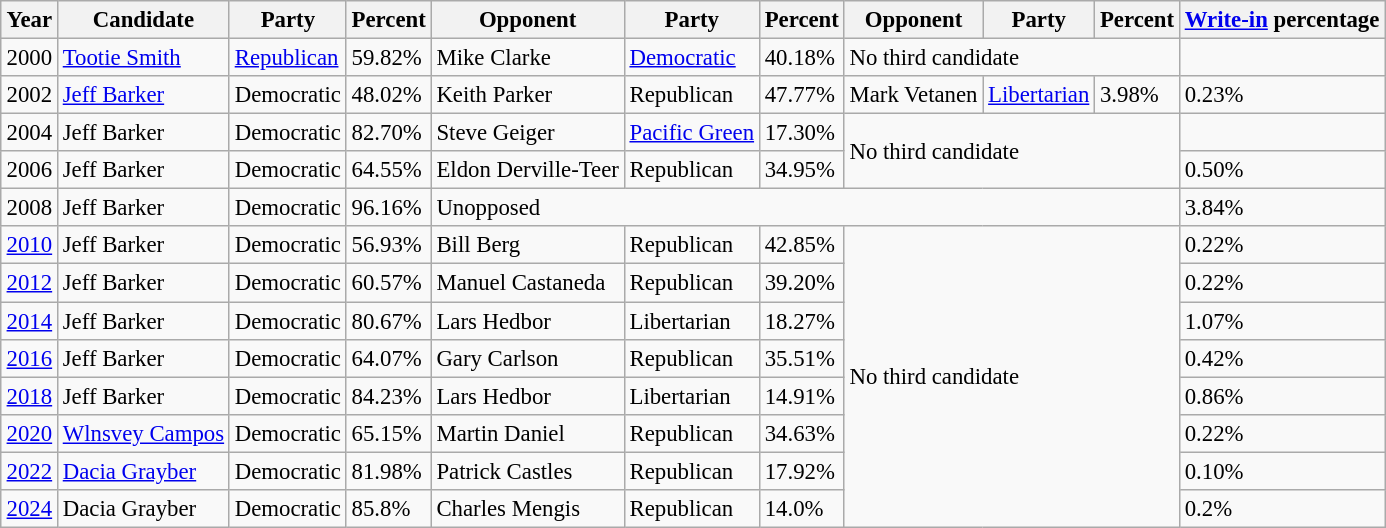<table class="wikitable sortable" style="margin:0.5em auto; font-size:95%;">
<tr>
<th>Year</th>
<th>Candidate</th>
<th>Party</th>
<th>Percent</th>
<th>Opponent</th>
<th>Party</th>
<th>Percent</th>
<th>Opponent</th>
<th>Party</th>
<th>Percent</th>
<th><a href='#'>Write-in</a> percentage</th>
</tr>
<tr>
<td>2000</td>
<td><a href='#'>Tootie Smith</a></td>
<td><a href='#'>Republican</a></td>
<td>59.82%</td>
<td>Mike Clarke</td>
<td><a href='#'>Democratic</a></td>
<td>40.18%</td>
<td colspan="3">No third candidate</td>
<td></td>
</tr>
<tr>
<td>2002</td>
<td><a href='#'>Jeff Barker</a></td>
<td>Democratic</td>
<td>48.02%</td>
<td>Keith Parker</td>
<td>Republican</td>
<td>47.77%</td>
<td>Mark Vetanen</td>
<td><a href='#'>Libertarian</a></td>
<td>3.98%</td>
<td>0.23%</td>
</tr>
<tr>
<td>2004</td>
<td>Jeff Barker</td>
<td>Democratic</td>
<td>82.70%</td>
<td>Steve Geiger</td>
<td><a href='#'>Pacific Green</a></td>
<td>17.30%</td>
<td colspan="3" rowspan="2">No third candidate</td>
<td></td>
</tr>
<tr>
<td>2006</td>
<td>Jeff Barker</td>
<td>Democratic</td>
<td>64.55%</td>
<td>Eldon Derville-Teer</td>
<td>Republican</td>
<td>34.95%</td>
<td>0.50%</td>
</tr>
<tr>
<td>2008</td>
<td>Jeff Barker</td>
<td>Democratic</td>
<td>96.16%</td>
<td colspan="6">Unopposed</td>
<td>3.84%</td>
</tr>
<tr>
<td><a href='#'>2010</a></td>
<td>Jeff Barker</td>
<td>Democratic</td>
<td>56.93%</td>
<td>Bill Berg</td>
<td>Republican</td>
<td>42.85%</td>
<td colspan="3" rowspan="8">No third candidate</td>
<td>0.22%</td>
</tr>
<tr>
<td><a href='#'>2012</a></td>
<td>Jeff Barker</td>
<td>Democratic</td>
<td>60.57%</td>
<td>Manuel Castaneda</td>
<td>Republican</td>
<td>39.20%</td>
<td>0.22%</td>
</tr>
<tr>
<td><a href='#'>2014</a></td>
<td>Jeff Barker</td>
<td>Democratic</td>
<td>80.67%</td>
<td>Lars Hedbor</td>
<td>Libertarian</td>
<td>18.27%</td>
<td>1.07%</td>
</tr>
<tr>
<td><a href='#'>2016</a></td>
<td>Jeff Barker</td>
<td>Democratic</td>
<td>64.07%</td>
<td>Gary Carlson</td>
<td>Republican</td>
<td>35.51%</td>
<td>0.42%</td>
</tr>
<tr>
<td><a href='#'>2018</a></td>
<td>Jeff Barker</td>
<td>Democratic</td>
<td>84.23%</td>
<td>Lars Hedbor</td>
<td>Libertarian</td>
<td>14.91%</td>
<td>0.86%</td>
</tr>
<tr>
<td><a href='#'>2020</a></td>
<td><a href='#'>Wlnsvey Campos</a></td>
<td>Democratic</td>
<td>65.15%</td>
<td>Martin Daniel</td>
<td>Republican</td>
<td>34.63%</td>
<td>0.22%</td>
</tr>
<tr>
<td><a href='#'>2022</a></td>
<td><a href='#'>Dacia Grayber</a></td>
<td>Democratic</td>
<td>81.98%</td>
<td>Patrick Castles</td>
<td>Republican</td>
<td>17.92%</td>
<td>0.10%</td>
</tr>
<tr>
<td><a href='#'>2024</a></td>
<td>Dacia Grayber</td>
<td>Democratic</td>
<td>85.8%</td>
<td>Charles Mengis</td>
<td>Republican</td>
<td>14.0%</td>
<td>0.2%</td>
</tr>
</table>
